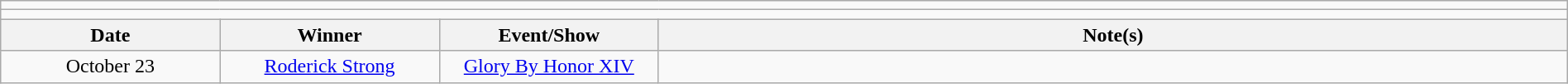<table class="wikitable" style="text-align:center; width:100%;">
<tr>
<td colspan="5"></td>
</tr>
<tr>
<td colspan="5"><strong></strong></td>
</tr>
<tr>
<th width=14%>Date</th>
<th width=14%>Winner</th>
<th width=14%>Event/Show</th>
<th width=58%>Note(s)</th>
</tr>
<tr>
<td>October 23</td>
<td><a href='#'>Roderick Strong</a></td>
<td><a href='#'>Glory By Honor XIV</a></td>
<td align="left"></td>
</tr>
</table>
